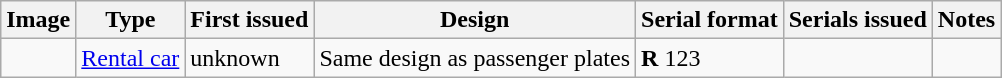<table class="wikitable">
<tr>
<th>Image</th>
<th>Type</th>
<th>First issued</th>
<th>Design</th>
<th>Serial format</th>
<th>Serials issued</th>
<th>Notes</th>
</tr>
<tr>
<td></td>
<td><a href='#'>Rental car</a></td>
<td>unknown</td>
<td>Same design as passenger plates</td>
<td><strong>R</strong> 123</td>
<td></td>
<td></td>
</tr>
</table>
